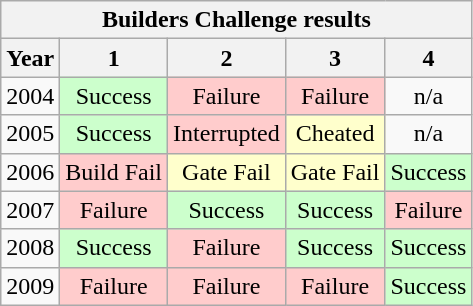<table class="wikitable">
<tr>
<th colspan="5">Builders Challenge results</th>
</tr>
<tr>
<th>Year</th>
<th>1</th>
<th>2</th>
<th>3</th>
<th>4</th>
</tr>
<tr>
<td>2004</td>
<td style="background: #ccffcc; text-align: center;">Success</td>
<td style="background: #ffcccc; text-align: center;">Failure</td>
<td style="background: #ffcccc; text-align: center;">Failure</td>
<td style="text-align: center;">n/a</td>
</tr>
<tr>
<td>2005</td>
<td style="background: #ccffcc; text-align: center;">Success</td>
<td style="background: #ffcccc; text-align: center;">Interrupted</td>
<td style="background: #ffffcc; text-align: center;">Cheated</td>
<td style="text-align: center;">n/a</td>
</tr>
<tr>
<td>2006</td>
<td style="background: #ffcccc; text-align: center;">Build Fail</td>
<td style="background: #ffffcc; text-align: center;">Gate Fail</td>
<td style="background: #ffffcc; text-align: center;">Gate Fail</td>
<td style="background: #ccffcc; text-align: center;">Success</td>
</tr>
<tr>
<td>2007</td>
<td style="background: #ffcccc; text-align: center;">Failure</td>
<td style="background: #ccffcc; text-align: center;">Success</td>
<td style="background: #ccffcc; text-align: center;">Success</td>
<td style="background: #ffcccc; text-align: center;">Failure</td>
</tr>
<tr>
<td>2008</td>
<td style="background: #ccffcc; text-align: center;">Success</td>
<td style="background: #ffcccc; text-align: center;">Failure</td>
<td style="background: #ccffcc; text-align: center;">Success</td>
<td style="background: #ccffcc; text-align: center;">Success</td>
</tr>
<tr>
<td>2009</td>
<td style="background: #ffcccc; text-align: center;">Failure</td>
<td style="background: #ffcccc; text-align: center;">Failure</td>
<td style="background: #ffcccc; text-align: center;">Failure</td>
<td style="background: #ccffcc; text-align: center;">Success</td>
</tr>
</table>
